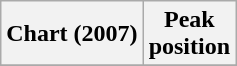<table class="wikitable plainrowheaders" style="text-align:center">
<tr>
<th scope="col">Chart (2007)</th>
<th scope="col">Peak<br> position</th>
</tr>
<tr>
</tr>
</table>
